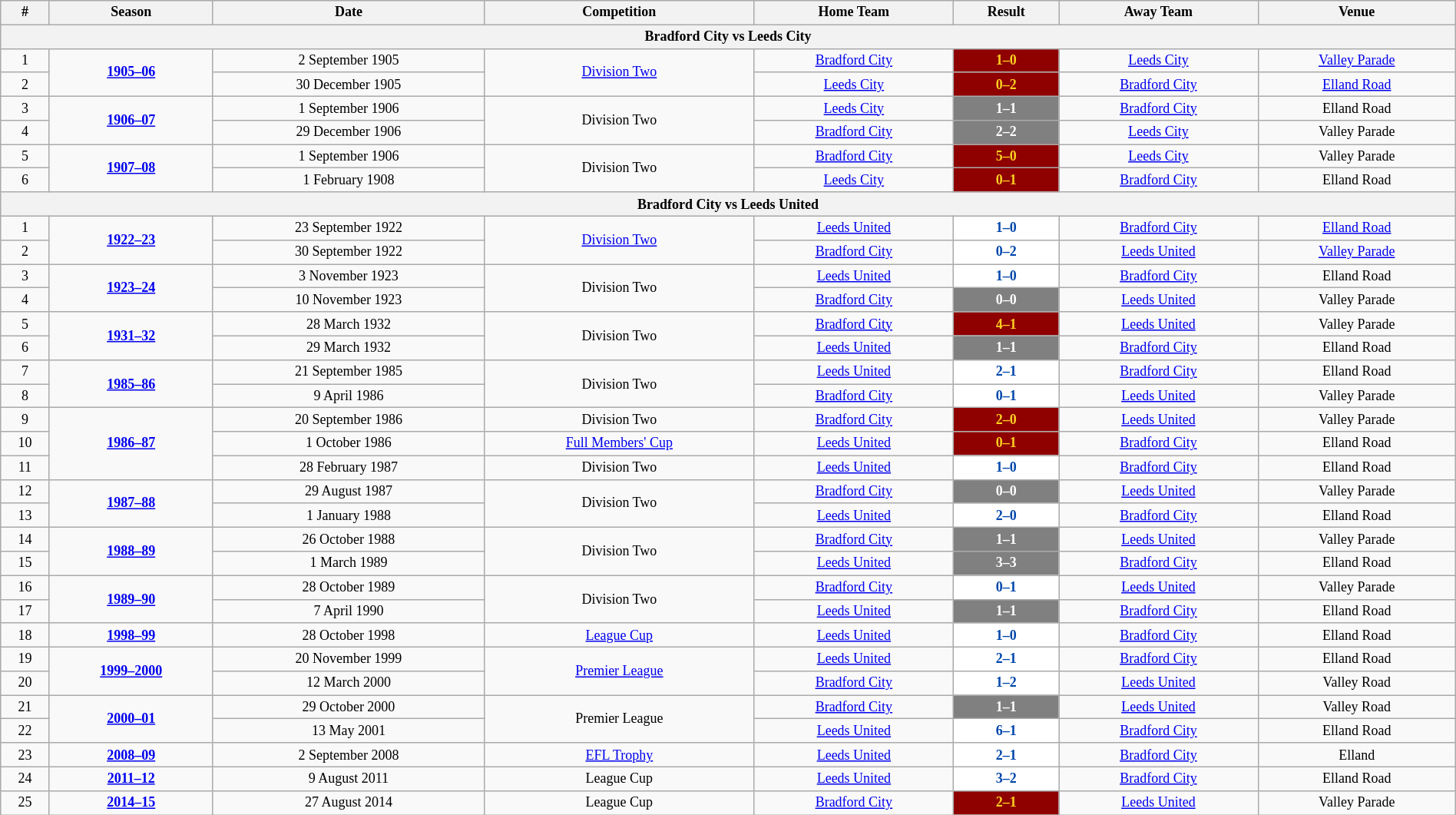<table class="wikitable" style="text-align: center; width: 100%; font-size: 12px">
<tr>
<th><strong>#</strong></th>
<th><strong>Season</strong></th>
<th><strong>Date</strong></th>
<th><strong>Competition</strong></th>
<th><strong>Home Team</strong></th>
<th><strong>Result</strong></th>
<th><strong>Away Team</strong></th>
<th><strong>Venue</strong></th>
</tr>
<tr>
<th colspan=8>Bradford City vs Leeds City</th>
</tr>
<tr>
<td>1</td>
<td rowspan=2><strong><a href='#'>1905–06</a></strong></td>
<td>2 September 1905</td>
<td rowspan=2><a href='#'>Division Two</a></td>
<td><a href='#'>Bradford City</a></td>
<td style="background: #8f0000; color: #ffd021"><strong>1–0</strong></td>
<td><a href='#'>Leeds City</a></td>
<td><a href='#'>Valley Parade</a></td>
</tr>
<tr>
<td>2</td>
<td>30 December 1905</td>
<td><a href='#'>Leeds City</a></td>
<td style="background: #8f0000; color: #ffd021"><strong>0–2</strong></td>
<td><a href='#'>Bradford City</a></td>
<td><a href='#'>Elland Road</a></td>
</tr>
<tr>
<td>3</td>
<td rowspan=2><strong><a href='#'>1906–07</a></strong></td>
<td>1 September 1906</td>
<td rowspan=2>Division Two</td>
<td><a href='#'>Leeds City</a></td>
<td style="background: #808080; color: #ffffff"><strong>1–1</strong></td>
<td><a href='#'>Bradford City</a></td>
<td>Elland Road</td>
</tr>
<tr>
<td>4</td>
<td>29 December 1906</td>
<td><a href='#'>Bradford City</a></td>
<td style="background: #808080; color: #ffffff"><strong>2–2</strong></td>
<td><a href='#'>Leeds City</a></td>
<td>Valley Parade</td>
</tr>
<tr>
<td>5</td>
<td rowspan=2><strong><a href='#'>1907–08</a></strong></td>
<td>1 September 1906</td>
<td rowspan=2>Division Two</td>
<td><a href='#'>Bradford City</a></td>
<td style="background: #8f0000; color: #ffd021"><strong>5–0</strong></td>
<td><a href='#'>Leeds City</a></td>
<td>Valley Parade</td>
</tr>
<tr>
<td>6</td>
<td>1 February 1908</td>
<td><a href='#'>Leeds City</a></td>
<td style="background: #8f0000; color: #ffd021"><strong>0–1</strong></td>
<td><a href='#'>Bradford City</a></td>
<td>Elland Road</td>
</tr>
<tr>
<th colspan=8>Bradford City vs Leeds United</th>
</tr>
<tr>
<td>1</td>
<td rowspan=2><strong><a href='#'>1922–23</a></strong></td>
<td>23 September 1922</td>
<td rowspan=2><a href='#'>Division Two</a></td>
<td><a href='#'>Leeds United</a></td>
<td style="background: #ffffff; color: #0047ab"><strong>1–0</strong></td>
<td><a href='#'>Bradford City</a></td>
<td><a href='#'>Elland Road</a></td>
</tr>
<tr>
<td>2</td>
<td>30 September 1922</td>
<td><a href='#'>Bradford City</a></td>
<td style="background: #ffffff; color: #0047ab"><strong>0–2</strong></td>
<td><a href='#'>Leeds United</a></td>
<td><a href='#'>Valley Parade</a></td>
</tr>
<tr>
<td>3</td>
<td rowspan=2><strong><a href='#'>1923–24</a></strong></td>
<td>3 November 1923</td>
<td rowspan=2>Division Two</td>
<td><a href='#'>Leeds United</a></td>
<td style="background: #ffffff; color: #0047ab"><strong>1–0</strong></td>
<td><a href='#'>Bradford City</a></td>
<td>Elland Road</td>
</tr>
<tr>
<td>4</td>
<td>10 November 1923</td>
<td><a href='#'>Bradford City</a></td>
<td style="background: #808080; color: #ffffff"><strong>0–0</strong></td>
<td><a href='#'>Leeds United</a></td>
<td>Valley Parade</td>
</tr>
<tr>
<td>5</td>
<td rowspan=2><strong><a href='#'>1931–32</a></strong></td>
<td>28 March 1932</td>
<td rowspan=2>Division Two</td>
<td><a href='#'>Bradford City</a></td>
<td style="background: #8f0000; color: #ffd021"><strong>4–1</strong></td>
<td><a href='#'>Leeds United</a></td>
<td>Valley Parade</td>
</tr>
<tr>
<td>6</td>
<td>29 March 1932</td>
<td><a href='#'>Leeds United</a></td>
<td style="background: #808080; color: #ffffff"><strong>1–1</strong></td>
<td><a href='#'>Bradford City</a></td>
<td>Elland Road</td>
</tr>
<tr>
<td>7</td>
<td rowspan=2><strong><a href='#'>1985–86</a></strong></td>
<td>21 September 1985</td>
<td rowspan=2>Division Two</td>
<td><a href='#'>Leeds United</a></td>
<td style="background: #ffffff; color: #0047ab"><strong>2–1</strong></td>
<td><a href='#'>Bradford City</a></td>
<td>Elland Road</td>
</tr>
<tr>
<td>8</td>
<td>9 April 1986</td>
<td><a href='#'>Bradford City</a></td>
<td style="background: #ffffff; color: #0047ab"><strong>0–1</strong></td>
<td><a href='#'>Leeds United</a></td>
<td>Valley Parade</td>
</tr>
<tr>
<td>9</td>
<td rowspan=3><strong><a href='#'>1986–87</a></strong></td>
<td>20 September 1986</td>
<td>Division Two</td>
<td><a href='#'>Bradford City</a></td>
<td style="background: #8f0000; color: #ffd021"><strong>2–0</strong></td>
<td><a href='#'>Leeds United</a></td>
<td>Valley Parade</td>
</tr>
<tr>
<td>10</td>
<td>1 October 1986</td>
<td><a href='#'>Full Members' Cup</a></td>
<td><a href='#'>Leeds United</a></td>
<td style="background: #8f0000; color: #ffd021"><strong>0–1</strong></td>
<td><a href='#'>Bradford City</a></td>
<td>Elland Road</td>
</tr>
<tr>
<td>11</td>
<td>28 February 1987</td>
<td>Division Two</td>
<td><a href='#'>Leeds United</a></td>
<td style="background: #ffffff; color: #0047ab"><strong>1–0</strong></td>
<td><a href='#'>Bradford City</a></td>
<td>Elland Road</td>
</tr>
<tr>
<td>12</td>
<td rowspan=2><strong><a href='#'>1987–88</a></strong></td>
<td>29 August 1987</td>
<td rowspan=2>Division Two</td>
<td><a href='#'>Bradford City</a></td>
<td style="background: #808080; color: #ffffff"><strong>0–0</strong></td>
<td><a href='#'>Leeds United</a></td>
<td>Valley Parade</td>
</tr>
<tr>
<td>13</td>
<td>1 January 1988</td>
<td><a href='#'>Leeds United</a></td>
<td style="background: #ffffff; color: #0047ab"><strong>2–0</strong></td>
<td><a href='#'>Bradford City</a></td>
<td>Elland Road</td>
</tr>
<tr>
<td>14</td>
<td rowspan=2><strong><a href='#'>1988–89</a></strong></td>
<td>26 October 1988</td>
<td rowspan=2>Division Two</td>
<td><a href='#'>Bradford City</a></td>
<td style="background: #808080; color: #ffffff"><strong>1–1</strong></td>
<td><a href='#'>Leeds United</a></td>
<td>Valley Parade</td>
</tr>
<tr>
<td>15</td>
<td>1 March 1989</td>
<td><a href='#'>Leeds United</a></td>
<td style="background: #808080; color: #ffffff"><strong>3–3</strong></td>
<td><a href='#'>Bradford City</a></td>
<td>Elland Road</td>
</tr>
<tr>
<td>16</td>
<td rowspan=2><strong><a href='#'>1989–90</a></strong></td>
<td>28 October 1989</td>
<td rowspan=2>Division Two</td>
<td><a href='#'>Bradford City</a></td>
<td style="background: #ffffff; color: #0047ab"><strong>0–1</strong></td>
<td><a href='#'>Leeds United</a></td>
<td>Valley Parade</td>
</tr>
<tr>
<td>17</td>
<td>7 April 1990</td>
<td><a href='#'>Leeds United</a></td>
<td style="background: #808080; color: #ffffff"><strong>1–1</strong></td>
<td><a href='#'>Bradford City</a></td>
<td>Elland Road</td>
</tr>
<tr>
<td>18</td>
<td><strong><a href='#'>1998–99</a></strong></td>
<td>28 October 1998</td>
<td><a href='#'>League Cup</a></td>
<td><a href='#'>Leeds United</a></td>
<td style="background: #ffffff; color: #0047ab"><strong>1–0</strong></td>
<td><a href='#'>Bradford City</a></td>
<td>Elland Road</td>
</tr>
<tr>
<td>19</td>
<td rowspan=2><strong><a href='#'>1999–2000</a></strong></td>
<td>20 November 1999</td>
<td rowspan=2><a href='#'>Premier League</a></td>
<td><a href='#'>Leeds United</a></td>
<td style="background: #ffffff; color: #0047ab"><strong>2–1</strong></td>
<td><a href='#'>Bradford City</a></td>
<td>Elland Road</td>
</tr>
<tr>
<td>20</td>
<td>12 March 2000</td>
<td><a href='#'>Bradford City</a></td>
<td style="background: #ffffff; color: #0047ab"><strong>1–2</strong></td>
<td><a href='#'>Leeds United</a></td>
<td>Valley Road</td>
</tr>
<tr>
<td>21</td>
<td rowspan=2><strong><a href='#'>2000–01</a></strong></td>
<td>29 October 2000</td>
<td rowspan=2>Premier League</td>
<td><a href='#'>Bradford City</a></td>
<td style="background: #808080; color: #ffffff"><strong>1–1</strong></td>
<td><a href='#'>Leeds United</a></td>
<td>Valley Road</td>
</tr>
<tr>
<td>22</td>
<td>13 May 2001</td>
<td><a href='#'>Leeds United</a></td>
<td style="background: #ffffff; color: #0047ab"><strong>6–1</strong></td>
<td><a href='#'>Bradford City</a></td>
<td>Elland Road</td>
</tr>
<tr>
<td>23</td>
<td><strong><a href='#'>2008–09</a></strong></td>
<td>2 September 2008</td>
<td><a href='#'>EFL Trophy</a></td>
<td><a href='#'>Leeds United</a></td>
<td style="background: #ffffff; color: #0047ab"><strong>2–1</strong></td>
<td><a href='#'>Bradford City</a></td>
<td>Elland</td>
</tr>
<tr>
<td>24</td>
<td><strong><a href='#'>2011–12</a></strong></td>
<td>9 August 2011</td>
<td>League Cup</td>
<td><a href='#'>Leeds United</a></td>
<td style="background: #ffffff; color: #0047ab"><strong>3–2</strong></td>
<td><a href='#'>Bradford City</a></td>
<td>Elland Road</td>
</tr>
<tr>
<td>25</td>
<td><strong><a href='#'>2014–15</a></strong></td>
<td>27 August 2014</td>
<td>League Cup</td>
<td><a href='#'>Bradford City</a></td>
<td style="background: #8f0000; color: #ffd021"><strong>2–1</strong></td>
<td><a href='#'>Leeds United</a></td>
<td>Valley Parade</td>
</tr>
</table>
